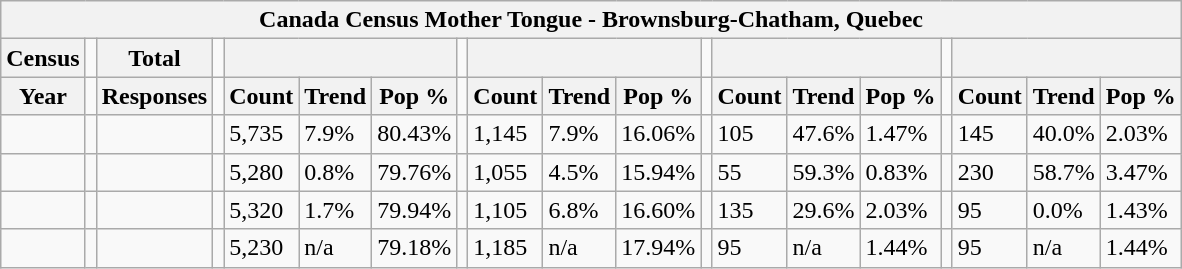<table class="wikitable">
<tr>
<th colspan="19">Canada Census Mother Tongue - Brownsburg-Chatham, Quebec</th>
</tr>
<tr>
<th>Census</th>
<td></td>
<th>Total</th>
<td colspan="1"></td>
<th colspan="3"></th>
<td colspan="1"></td>
<th colspan="3"></th>
<td colspan="1"></td>
<th colspan="3"></th>
<td colspan="1"></td>
<th colspan="3"></th>
</tr>
<tr>
<th>Year</th>
<td></td>
<th>Responses</th>
<td></td>
<th>Count</th>
<th>Trend</th>
<th>Pop %</th>
<td></td>
<th>Count</th>
<th>Trend</th>
<th>Pop %</th>
<td></td>
<th>Count</th>
<th>Trend</th>
<th>Pop %</th>
<td></td>
<th>Count</th>
<th>Trend</th>
<th>Pop %</th>
</tr>
<tr>
<td></td>
<td></td>
<td></td>
<td></td>
<td>5,735</td>
<td> 7.9%</td>
<td>80.43%</td>
<td></td>
<td>1,145</td>
<td> 7.9%</td>
<td>16.06%</td>
<td></td>
<td>105</td>
<td> 47.6%</td>
<td>1.47%</td>
<td></td>
<td>145</td>
<td> 40.0%</td>
<td>2.03%</td>
</tr>
<tr>
<td></td>
<td></td>
<td></td>
<td></td>
<td>5,280</td>
<td> 0.8%</td>
<td>79.76%</td>
<td></td>
<td>1,055</td>
<td> 4.5%</td>
<td>15.94%</td>
<td></td>
<td>55</td>
<td> 59.3%</td>
<td>0.83%</td>
<td></td>
<td>230</td>
<td> 58.7%</td>
<td>3.47%</td>
</tr>
<tr>
<td></td>
<td></td>
<td></td>
<td></td>
<td>5,320</td>
<td> 1.7%</td>
<td>79.94%</td>
<td></td>
<td>1,105</td>
<td> 6.8%</td>
<td>16.60%</td>
<td></td>
<td>135</td>
<td> 29.6%</td>
<td>2.03%</td>
<td></td>
<td>95</td>
<td> 0.0%</td>
<td>1.43%</td>
</tr>
<tr>
<td></td>
<td></td>
<td></td>
<td></td>
<td>5,230</td>
<td>n/a</td>
<td>79.18%</td>
<td></td>
<td>1,185</td>
<td>n/a</td>
<td>17.94%</td>
<td></td>
<td>95</td>
<td>n/a</td>
<td>1.44%</td>
<td></td>
<td>95</td>
<td>n/a</td>
<td>1.44%</td>
</tr>
</table>
